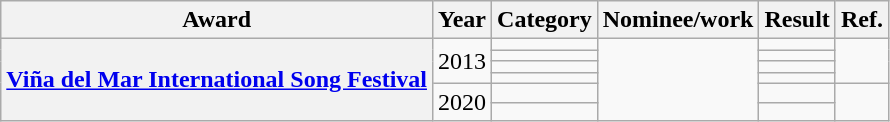<table class="wikitable plainrowheaders">
<tr>
<th>Award</th>
<th>Year</th>
<th>Category</th>
<th>Nominee/work</th>
<th>Result</th>
<th>Ref.</th>
</tr>
<tr>
<th rowspan="6" scope="row"><a href='#'>Viña del Mar International Song Festival</a></th>
<td rowspan="4">2013</td>
<td></td>
<td rowspan="6"></td>
<td></td>
<td rowspan="4"></td>
</tr>
<tr>
<td></td>
<td></td>
</tr>
<tr>
<td></td>
<td></td>
</tr>
<tr>
<td></td>
<td></td>
</tr>
<tr>
<td rowspan="2">2020</td>
<td></td>
<td></td>
<td rowspan="2"></td>
</tr>
<tr>
<td></td>
<td></td>
</tr>
</table>
